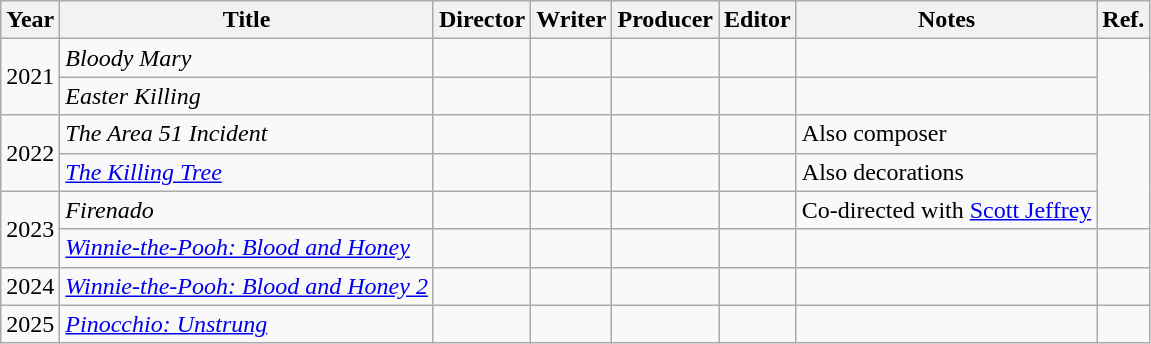<table class="wikitable">
<tr>
<th>Year</th>
<th>Title</th>
<th>Director</th>
<th>Writer</th>
<th>Producer</th>
<th>Editor</th>
<th>Notes</th>
<th>Ref.</th>
</tr>
<tr>
<td rowspan=2>2021</td>
<td><em>Bloody Mary</em></td>
<td></td>
<td></td>
<td></td>
<td></td>
<td></td>
<td rowspan=2></td>
</tr>
<tr>
<td><em>Easter Killing</em></td>
<td></td>
<td></td>
<td></td>
<td></td>
<td></td>
</tr>
<tr>
<td rowspan=2>2022</td>
<td><em>The Area 51 Incident</em></td>
<td></td>
<td></td>
<td></td>
<td></td>
<td>Also composer</td>
<td rowspan=3></td>
</tr>
<tr>
<td><em><a href='#'>The Killing Tree</a></em></td>
<td></td>
<td></td>
<td></td>
<td></td>
<td>Also decorations</td>
</tr>
<tr>
<td rowspan=2>2023</td>
<td><em>Firenado</em></td>
<td></td>
<td></td>
<td></td>
<td></td>
<td>Co-directed with <a href='#'>Scott Jeffrey</a></td>
</tr>
<tr>
<td><em><a href='#'>Winnie-the-Pooh: Blood and Honey</a></em></td>
<td></td>
<td></td>
<td></td>
<td></td>
<td></td>
<td></td>
</tr>
<tr>
<td>2024</td>
<td><em><a href='#'>Winnie-the-Pooh: Blood and Honey 2</a></em></td>
<td></td>
<td></td>
<td></td>
<td></td>
<td></td>
<td></td>
</tr>
<tr>
<td>2025</td>
<td><em><a href='#'>Pinocchio: Unstrung</a></em></td>
<td></td>
<td></td>
<td></td>
<td></td>
<td></td>
<td></td>
</tr>
</table>
